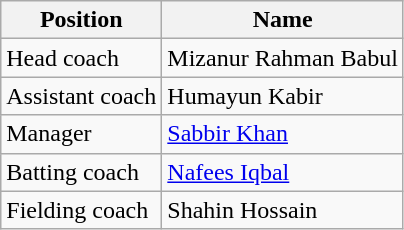<table class="wikitable">
<tr>
<th>Position</th>
<th>Name</th>
</tr>
<tr>
<td>Head coach</td>
<td>Mizanur Rahman Babul</td>
</tr>
<tr>
<td>Assistant coach</td>
<td>Humayun Kabir</td>
</tr>
<tr>
<td>Manager</td>
<td><a href='#'>Sabbir Khan</a></td>
</tr>
<tr>
<td>Batting coach</td>
<td><a href='#'>Nafees Iqbal</a></td>
</tr>
<tr>
<td>Fielding coach</td>
<td>Shahin Hossain</td>
</tr>
</table>
